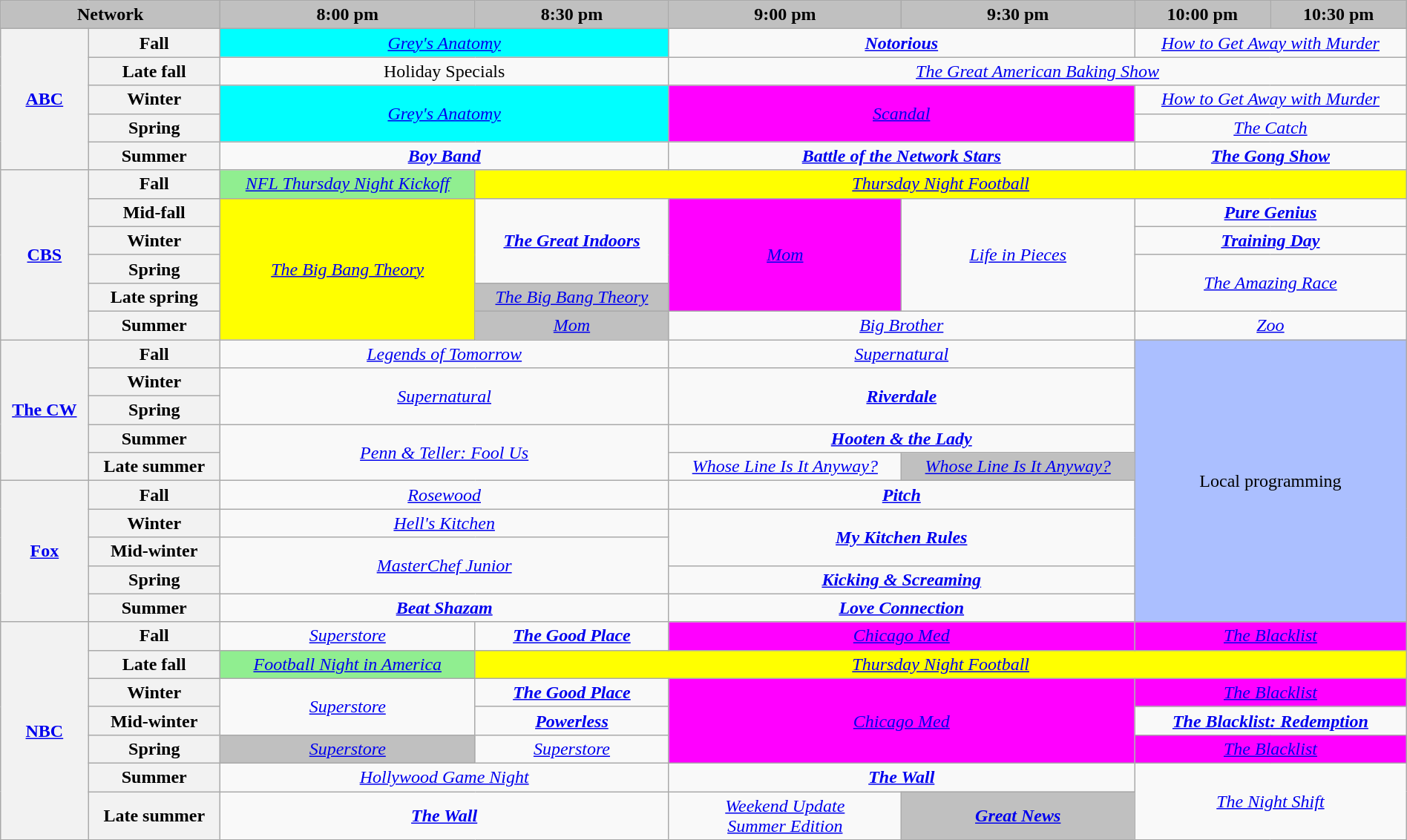<table class="wikitable" style="width:100%;margin-right:0;text-align:center">
<tr>
<th colspan="2" style="background-color:#C0C0C0;text-align:center">Network</th>
<th style="background-color:#C0C0C0;text-align:center">8:00 pm</th>
<th style="background-color:#C0C0C0;text-align:center">8:30 pm</th>
<th style="background-color:#C0C0C0;text-align:center">9:00 pm</th>
<th style="background-color:#C0C0C0;text-align:center">9:30 pm</th>
<th style="background-color:#C0C0C0;text-align:center">10:00 pm</th>
<th style="background-color:#C0C0C0;text-align:center">10:30 pm</th>
</tr>
<tr>
<th rowspan="5"><a href='#'>ABC</a></th>
<th>Fall</th>
<td colspan="2" style="background:cyan"><em><a href='#'>Grey's Anatomy</a></em> </td>
<td colspan="2"><strong><em><a href='#'>Notorious</a></em></strong></td>
<td colspan="2"><em><a href='#'>How to Get Away with Murder</a></em></td>
</tr>
<tr>
<th>Late fall</th>
<td colspan="2">Holiday Specials</td>
<td colspan="4"><em><a href='#'>The Great American Baking Show</a></em></td>
</tr>
<tr>
<th>Winter</th>
<td rowspan="2" colspan="2" style="background:#00FFFF"><em><a href='#'>Grey's Anatomy</a></em> </td>
<td rowspan="2" colspan="2" style="background:#FF00FF"><em><a href='#'>Scandal</a></em> </td>
<td colspan="2"><em><a href='#'>How to Get Away with Murder</a></em></td>
</tr>
<tr>
<th>Spring</th>
<td colspan="2"><em><a href='#'>The Catch</a></em></td>
</tr>
<tr>
<th>Summer</th>
<td colspan="2"><strong><em><a href='#'>Boy Band</a></em></strong></td>
<td colspan="2"><strong><em><a href='#'>Battle of the Network Stars</a></em></strong></td>
<td colspan="2"><strong><em><a href='#'>The Gong Show</a></em></strong></td>
</tr>
<tr>
<th rowspan="6"><a href='#'>CBS</a></th>
<th>Fall</th>
<td style="background:lightgreen"><em><a href='#'>NFL Thursday Night Kickoff</a></em></td>
<td colspan="5" style="background:#FFFF00"><em><a href='#'>Thursday Night Football</a></em>  </td>
</tr>
<tr>
<th>Mid-fall</th>
<td rowspan="5" style="background:#FFFF00"><em><a href='#'>The Big Bang Theory</a></em> </td>
<td rowspan="3"><strong><em><a href='#'>The Great Indoors</a></em></strong></td>
<td rowspan="4" style="background:#FF00FF"><em><a href='#'>Mom</a></em> </td>
<td rowspan="4"><em><a href='#'>Life in Pieces</a></em></td>
<td colspan="2"><strong><em><a href='#'>Pure Genius</a></em></strong></td>
</tr>
<tr>
<th>Winter</th>
<td colspan="2"><strong><em><a href='#'>Training Day</a></em></strong></td>
</tr>
<tr>
<th>Spring</th>
<td colspan="2" rowspan="2"><em><a href='#'>The Amazing Race</a></em></td>
</tr>
<tr>
<th>Late spring</th>
<td style="background:#C0C0C0;"><em><a href='#'>The Big Bang Theory</a></em> </td>
</tr>
<tr>
<th>Summer</th>
<td style="background:#C0C0C0;"><em><a href='#'>Mom</a></em> </td>
<td colspan="2"><em><a href='#'>Big Brother</a></em></td>
<td colspan="2"><em><a href='#'>Zoo</a></em></td>
</tr>
<tr>
<th rowspan="5"><a href='#'>The CW</a></th>
<th>Fall</th>
<td colspan="2"><em><a href='#'>Legends of Tomorrow</a></em></td>
<td colspan="2"><em><a href='#'>Supernatural</a></em></td>
<td style="background:#abbfff;" colspan="2" rowspan="10">Local programming</td>
</tr>
<tr>
<th>Winter</th>
<td rowspan="2" colspan="2"><em><a href='#'>Supernatural</a></em></td>
<td rowspan="2" colspan="2"><strong><em><a href='#'>Riverdale</a></em></strong></td>
</tr>
<tr>
<th>Spring</th>
</tr>
<tr>
<th>Summer</th>
<td rowspan="2" colspan="2"><em><a href='#'>Penn & Teller: Fool Us</a></em></td>
<td colspan="2"><strong><em><a href='#'>Hooten & the Lady</a></em></strong></td>
</tr>
<tr>
<th>Late summer</th>
<td><em><a href='#'>Whose Line Is It Anyway?</a></em></td>
<td style="background:#C0C0C0;"><em><a href='#'>Whose Line Is It Anyway?</a></em> </td>
</tr>
<tr>
<th rowspan="5"><a href='#'>Fox</a></th>
<th>Fall</th>
<td colspan="2"><em><a href='#'>Rosewood</a></em></td>
<td colspan="2"><strong><em><a href='#'>Pitch</a></em></strong></td>
</tr>
<tr>
<th>Winter</th>
<td colspan="2"><em><a href='#'>Hell's Kitchen</a></em></td>
<td rowspan="2" colspan="2"><strong><em><a href='#'>My Kitchen Rules</a></em></strong></td>
</tr>
<tr>
<th>Mid-winter</th>
<td rowspan="2" colspan="2"><em><a href='#'>MasterChef Junior</a></em></td>
</tr>
<tr>
<th>Spring</th>
<td colspan="2"><strong><em><a href='#'>Kicking & Screaming</a></em></strong></td>
</tr>
<tr>
<th>Summer</th>
<td colspan="2"><strong><em><a href='#'>Beat Shazam</a></em></strong></td>
<td colspan="2"><strong><em><a href='#'>Love Connection</a></em></strong></td>
</tr>
<tr>
<th rowspan="7"><a href='#'>NBC</a></th>
<th>Fall</th>
<td><em><a href='#'>Superstore</a></em></td>
<td><strong><em><a href='#'>The Good Place</a></em></strong></td>
<td colspan="2" style="background:#FF00FF"><em><a href='#'>Chicago Med</a></em> </td>
<td colspan="2" style="background:#FF00FF"><em><a href='#'>The Blacklist</a></em> </td>
</tr>
<tr>
<th>Late fall</th>
<td style="background:lightgreen"><em><a href='#'>Football Night in America</a></em></td>
<td colspan="5" style="background:yellow"><em><a href='#'>Thursday Night Football</a></em>  </td>
</tr>
<tr>
<th>Winter</th>
<td rowspan="2"><em><a href='#'>Superstore</a></em></td>
<td><strong><em><a href='#'>The Good Place</a></em></strong></td>
<td rowspan="3" colspan="2" style="background:#FF00FF"><em><a href='#'>Chicago Med</a></em> </td>
<td colspan="2" style="background:#FF00FF"><em><a href='#'>The Blacklist</a></em> </td>
</tr>
<tr>
<th>Mid-winter</th>
<td><strong><em><a href='#'>Powerless</a></em></strong></td>
<td colspan="2"><strong><em><a href='#'>The Blacklist: Redemption</a></em></strong></td>
</tr>
<tr>
<th>Spring</th>
<td style="background:#C0C0C0;"><em><a href='#'>Superstore</a></em> </td>
<td><em><a href='#'>Superstore</a></em></td>
<td colspan="2" style="background:#FF00FF"><em><a href='#'>The Blacklist</a></em> </td>
</tr>
<tr>
<th>Summer</th>
<td colspan="2"><em><a href='#'>Hollywood Game Night</a></em></td>
<td colspan="2"><strong><em><a href='#'>The Wall</a></em></strong></td>
<td colspan="2" rowspan="2"><em><a href='#'>The Night Shift</a></em></td>
</tr>
<tr>
<th>Late summer</th>
<td colspan="2"><strong><em><a href='#'>The Wall</a></em></strong></td>
<td><em><a href='#'>Weekend Update<br>Summer Edition</a></em></td>
<td style="background:#C0C0C0;"><strong><em><a href='#'>Great News</a></em></strong> </td>
</tr>
</table>
